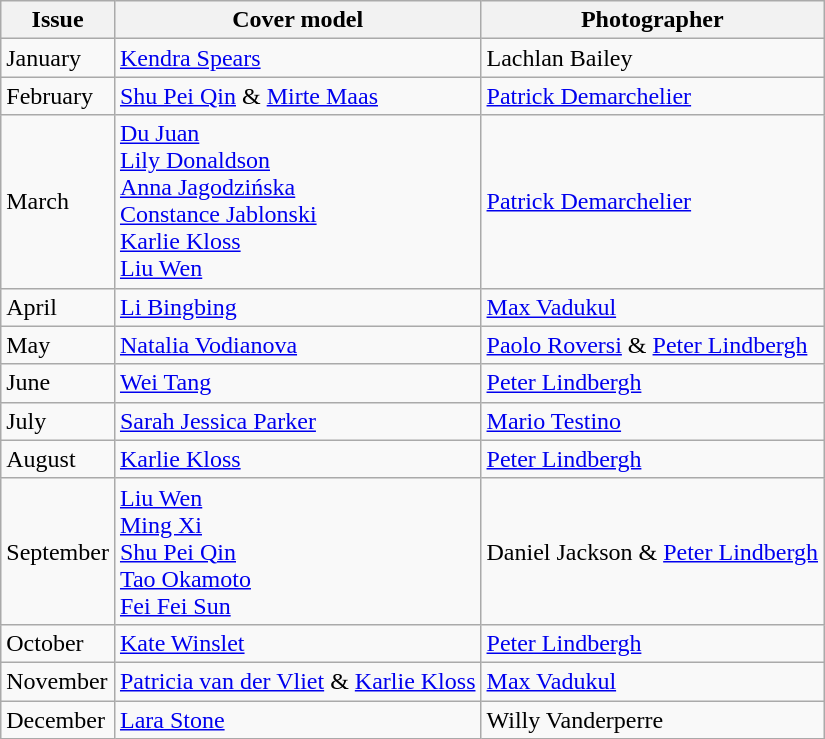<table class="sortable wikitable">
<tr>
<th>Issue</th>
<th>Cover model</th>
<th>Photographer</th>
</tr>
<tr>
<td>January</td>
<td><a href='#'>Kendra Spears</a></td>
<td>Lachlan Bailey</td>
</tr>
<tr>
<td>February</td>
<td><a href='#'>Shu Pei Qin</a> & <a href='#'>Mirte Maas</a></td>
<td><a href='#'>Patrick Demarchelier</a></td>
</tr>
<tr>
<td>March</td>
<td><a href='#'>Du Juan</a><br><a href='#'>Lily Donaldson</a><br><a href='#'>Anna Jagodzińska</a><br><a href='#'>Constance Jablonski</a><br><a href='#'>Karlie Kloss</a><br><a href='#'>Liu Wen</a></td>
<td><a href='#'>Patrick Demarchelier</a></td>
</tr>
<tr>
<td>April</td>
<td><a href='#'>Li Bingbing</a></td>
<td><a href='#'>Max Vadukul</a></td>
</tr>
<tr>
<td>May</td>
<td><a href='#'>Natalia Vodianova</a></td>
<td><a href='#'>Paolo Roversi</a> & <a href='#'>Peter Lindbergh</a></td>
</tr>
<tr>
<td>June</td>
<td><a href='#'>Wei Tang</a></td>
<td><a href='#'>Peter Lindbergh</a></td>
</tr>
<tr>
<td>July</td>
<td><a href='#'>Sarah Jessica Parker</a></td>
<td><a href='#'>Mario Testino</a></td>
</tr>
<tr>
<td>August</td>
<td><a href='#'>Karlie Kloss</a></td>
<td><a href='#'>Peter Lindbergh</a></td>
</tr>
<tr>
<td>September</td>
<td><a href='#'>Liu Wen</a><br><a href='#'>Ming Xi</a><br><a href='#'>Shu Pei Qin</a><br><a href='#'>Tao Okamoto</a><br> <a href='#'>Fei Fei Sun</a></td>
<td>Daniel Jackson & <a href='#'>Peter Lindbergh</a></td>
</tr>
<tr>
<td>October</td>
<td><a href='#'>Kate Winslet</a></td>
<td><a href='#'>Peter Lindbergh</a></td>
</tr>
<tr>
<td>November</td>
<td><a href='#'>Patricia van der Vliet</a> & <a href='#'>Karlie Kloss</a></td>
<td><a href='#'>Max Vadukul</a></td>
</tr>
<tr>
<td>December</td>
<td><a href='#'>Lara Stone</a></td>
<td>Willy Vanderperre</td>
</tr>
</table>
